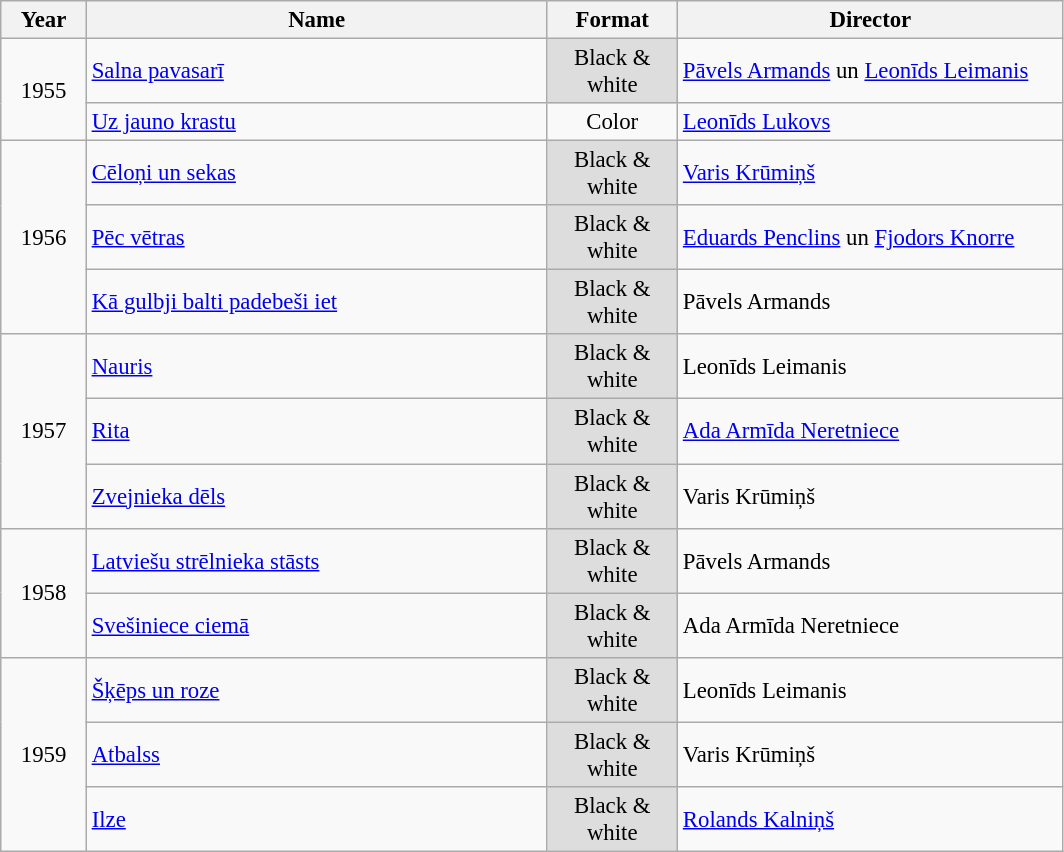<table class="wikitable" style="font-size:95%;">
<tr>
<th width="50">Year</th>
<th width="300">Name</th>
<th width="80">Format</th>
<th width="250">Director</th>
</tr>
<tr>
<td align="center" rowspan="2">1955</td>
<td><a href='#'>Salna pavasarī</a></td>
<td align="center" style="background: #DDDDDD;">Black & white</td>
<td><a href='#'>Pāvels Armands</a> un <a href='#'>Leonīds Leimanis</a></td>
</tr>
<tr>
<td><a href='#'>Uz jauno krastu</a></td>
<td align="center">Color</td>
<td><a href='#'>Leonīds Lukovs</a></td>
</tr>
<tr>
<td align="center" rowspan="3">1956</td>
<td><a href='#'>Cēloņi un sekas</a></td>
<td align="center" style="background: #DDDDDD;">Black & white</td>
<td><a href='#'>Varis Krūmiņš</a></td>
</tr>
<tr>
<td><a href='#'>Pēc vētras</a></td>
<td align="center" style="background: #DDDDDD;">Black & white</td>
<td><a href='#'>Eduards Penclins</a> un <a href='#'>Fjodors Knorre</a></td>
</tr>
<tr>
<td><a href='#'>Kā gulbji balti padebeši iet</a></td>
<td align="center" style="background: #DDDDDD;">Black & white</td>
<td>Pāvels Armands</td>
</tr>
<tr>
<td align="center" rowspan="3">1957</td>
<td><a href='#'>Nauris</a></td>
<td align="center" style="background: #DDDDDD;">Black & white</td>
<td>Leonīds Leimanis</td>
</tr>
<tr>
<td><a href='#'>Rita</a></td>
<td align="center" style="background: #DDDDDD;">Black & white</td>
<td><a href='#'>Ada Armīda Neretniece</a></td>
</tr>
<tr>
<td><a href='#'>Zvejnieka dēls</a></td>
<td align="center" style="background: #DDDDDD;">Black & white</td>
<td>Varis Krūmiņš</td>
</tr>
<tr>
<td align="center" rowspan="2">1958</td>
<td><a href='#'>Latviešu strēlnieka stāsts</a></td>
<td align="center" style="background: #DDDDDD;">Black & white</td>
<td>Pāvels Armands</td>
</tr>
<tr>
<td><a href='#'>Svešiniece ciemā</a></td>
<td align="center" style="background: #DDDDDD;">Black & white</td>
<td>Ada Armīda Neretniece</td>
</tr>
<tr>
<td align="center" rowspan="3">1959</td>
<td><a href='#'>Šķēps un roze</a></td>
<td align="center" style="background: #DDDDDD;">Black & white</td>
<td>Leonīds Leimanis</td>
</tr>
<tr>
<td><a href='#'>Atbalss</a></td>
<td align="center" style="background: #DDDDDD;">Black & white</td>
<td>Varis Krūmiņš</td>
</tr>
<tr>
<td><a href='#'>Ilze</a></td>
<td align="center" style="background: #DDDDDD;">Black & white</td>
<td><a href='#'>Rolands Kalniņš</a></td>
</tr>
</table>
